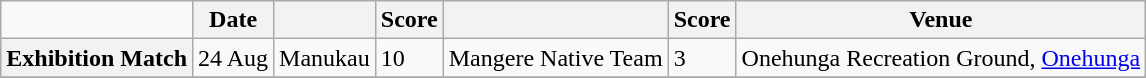<table class="wikitable mw-collapsible">
<tr>
<td></td>
<th scope="col">Date</th>
<th scope="col"></th>
<th scope="col">Score</th>
<th scope="col"></th>
<th scope="col">Score</th>
<th scope="col">Venue</th>
</tr>
<tr>
<th scope="row">Exhibition Match</th>
<td>24 Aug</td>
<td>Manukau</td>
<td>10</td>
<td>Mangere Native Team</td>
<td>3</td>
<td>Onehunga Recreation Ground, <a href='#'>Onehunga</a></td>
</tr>
<tr>
</tr>
</table>
